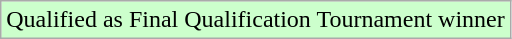<table class="wikitable">
<tr width=10px bgcolor="#CCFFCC">
<td>Qualified as Final Qualification Tournament winner</td>
</tr>
</table>
